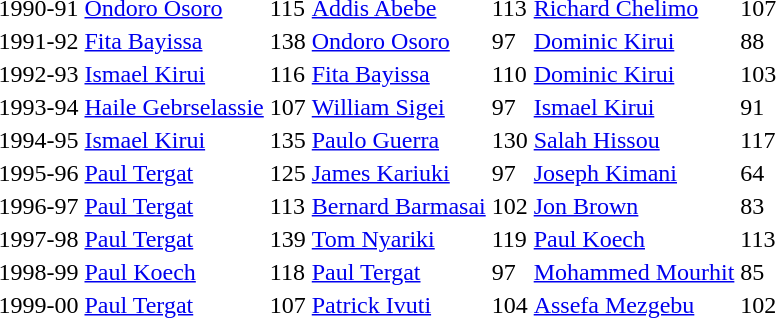<table>
<tr>
<td>1990-91</td>
<td><a href='#'>Ondoro Osoro</a><br></td>
<td>115</td>
<td><a href='#'>Addis Abebe</a><br></td>
<td>113</td>
<td><a href='#'>Richard Chelimo</a><br></td>
<td>107</td>
</tr>
<tr>
<td>1991-92</td>
<td><a href='#'>Fita Bayissa</a><br></td>
<td>138</td>
<td><a href='#'>Ondoro Osoro</a><br></td>
<td>97</td>
<td><a href='#'>Dominic Kirui</a><br></td>
<td>88</td>
</tr>
<tr>
<td>1992-93</td>
<td><a href='#'>Ismael Kirui</a><br></td>
<td>116</td>
<td><a href='#'>Fita Bayissa</a><br></td>
<td>110</td>
<td><a href='#'>Dominic Kirui</a><br></td>
<td>103</td>
</tr>
<tr>
<td>1993-94</td>
<td><a href='#'>Haile Gebrselassie</a><br></td>
<td>107</td>
<td><a href='#'>William Sigei</a><br></td>
<td>97</td>
<td><a href='#'>Ismael Kirui</a><br></td>
<td>91</td>
</tr>
<tr>
<td>1994-95</td>
<td><a href='#'>Ismael Kirui</a><br></td>
<td>135</td>
<td><a href='#'>Paulo Guerra</a><br></td>
<td>130</td>
<td><a href='#'>Salah Hissou</a><br></td>
<td>117</td>
</tr>
<tr>
<td>1995-96</td>
<td><a href='#'>Paul Tergat</a><br></td>
<td>125</td>
<td><a href='#'>James Kariuki</a><br></td>
<td>97</td>
<td><a href='#'>Joseph Kimani</a><br></td>
<td>64</td>
</tr>
<tr>
<td>1996-97</td>
<td><a href='#'>Paul Tergat</a><br></td>
<td>113</td>
<td><a href='#'>Bernard Barmasai</a><br></td>
<td>102</td>
<td><a href='#'>Jon Brown</a><br></td>
<td>83</td>
</tr>
<tr>
<td>1997-98</td>
<td><a href='#'>Paul Tergat</a><br></td>
<td>139</td>
<td><a href='#'>Tom Nyariki</a><br></td>
<td>119</td>
<td><a href='#'>Paul Koech</a><br></td>
<td>113</td>
</tr>
<tr>
<td>1998-99</td>
<td><a href='#'>Paul Koech</a><br></td>
<td>118</td>
<td><a href='#'>Paul Tergat</a><br></td>
<td>97</td>
<td><a href='#'>Mohammed Mourhit</a><br></td>
<td>85</td>
</tr>
<tr>
<td>1999-00</td>
<td><a href='#'>Paul Tergat</a><br></td>
<td>107</td>
<td><a href='#'>Patrick Ivuti</a><br></td>
<td>104</td>
<td><a href='#'>Assefa Mezgebu</a><br></td>
<td>102</td>
</tr>
</table>
